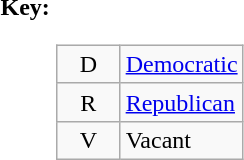<table>
<tr valign=top>
<th>Key:</th>
<td><br><table class=wikitable>
<tr>
<td align=center width=35px >D</td>
<td><a href='#'>Democratic</a></td>
</tr>
<tr>
<td align=center width=35px >R</td>
<td><a href='#'>Republican</a></td>
</tr>
<tr>
<td align=center width=35px >V</td>
<td>Vacant</td>
</tr>
</table>
</td>
</tr>
</table>
